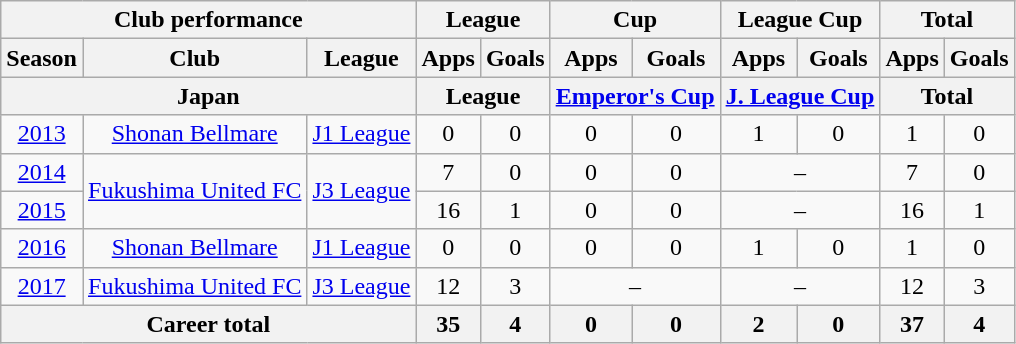<table class="wikitable" style="text-align:center">
<tr>
<th colspan=3>Club performance</th>
<th colspan=2>League</th>
<th colspan=2>Cup</th>
<th colspan=2>League Cup</th>
<th colspan=2>Total</th>
</tr>
<tr>
<th>Season</th>
<th>Club</th>
<th>League</th>
<th>Apps</th>
<th>Goals</th>
<th>Apps</th>
<th>Goals</th>
<th>Apps</th>
<th>Goals</th>
<th>Apps</th>
<th>Goals</th>
</tr>
<tr>
<th colspan=3>Japan</th>
<th colspan=2>League</th>
<th colspan=2><a href='#'>Emperor's Cup</a></th>
<th colspan=2><a href='#'>J. League Cup</a></th>
<th colspan=2>Total</th>
</tr>
<tr>
<td><a href='#'>2013</a></td>
<td><a href='#'>Shonan Bellmare</a></td>
<td><a href='#'>J1 League</a></td>
<td>0</td>
<td>0</td>
<td>0</td>
<td>0</td>
<td>1</td>
<td>0</td>
<td>1</td>
<td>0</td>
</tr>
<tr>
<td><a href='#'>2014</a></td>
<td rowspan="2"><a href='#'>Fukushima United FC</a></td>
<td rowspan="2"><a href='#'>J3 League</a></td>
<td>7</td>
<td>0</td>
<td>0</td>
<td>0</td>
<td colspan="2">–</td>
<td>7</td>
<td>0</td>
</tr>
<tr>
<td><a href='#'>2015</a></td>
<td>16</td>
<td>1</td>
<td>0</td>
<td>0</td>
<td colspan="2">–</td>
<td>16</td>
<td>1</td>
</tr>
<tr>
<td><a href='#'>2016</a></td>
<td><a href='#'>Shonan Bellmare</a></td>
<td><a href='#'>J1 League</a></td>
<td>0</td>
<td>0</td>
<td>0</td>
<td>0</td>
<td>1</td>
<td>0</td>
<td>1</td>
<td>0</td>
</tr>
<tr>
<td><a href='#'>2017</a></td>
<td rowspan="1"><a href='#'>Fukushima United FC</a></td>
<td rowspan="1"><a href='#'>J3 League</a></td>
<td>12</td>
<td>3</td>
<td colspan="2">–</td>
<td colspan="2">–</td>
<td>12</td>
<td>3</td>
</tr>
<tr>
<th colspan=3>Career total</th>
<th>35</th>
<th>4</th>
<th>0</th>
<th>0</th>
<th>2</th>
<th>0</th>
<th>37</th>
<th>4</th>
</tr>
</table>
